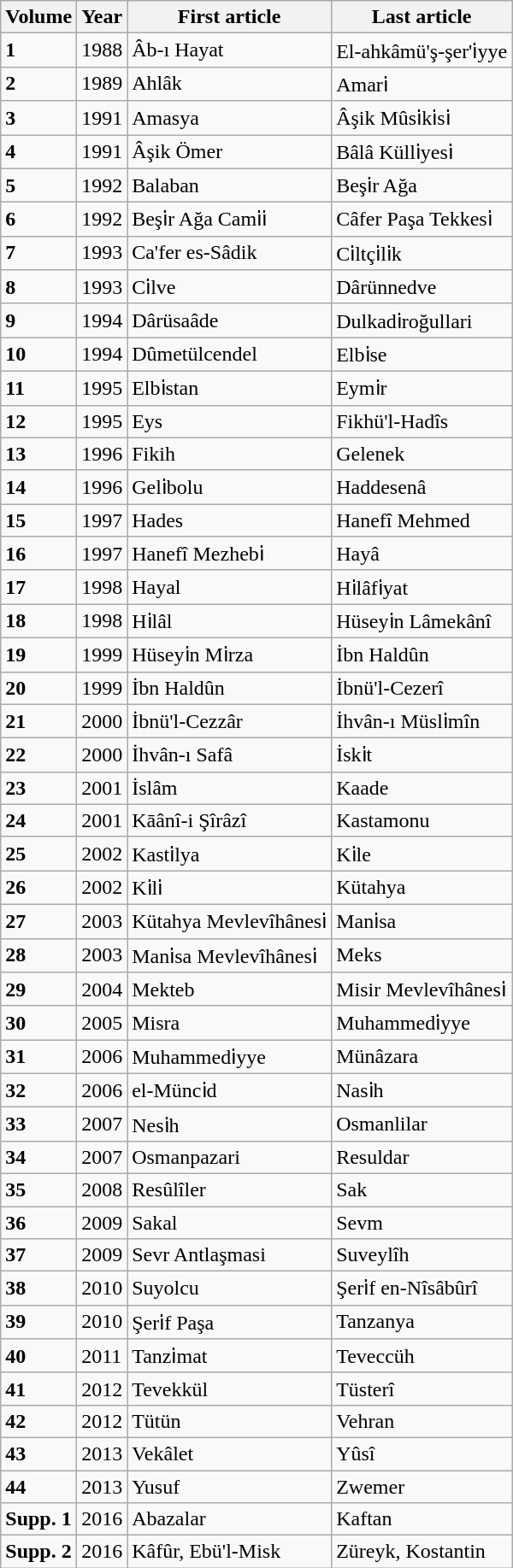<table class="wikitable">
<tr>
<th>Volume</th>
<th>Year</th>
<th>First article</th>
<th>Last article</th>
</tr>
<tr>
<td><strong>1</strong></td>
<td>1988</td>
<td>Âb-ı Hayat</td>
<td>El-ahkâmü'ş-şer'i̇yye</td>
</tr>
<tr>
<td><strong>2</strong></td>
<td>1989</td>
<td>Ahlâk</td>
<td>Amari̇</td>
</tr>
<tr>
<td><strong>3</strong></td>
<td>1991</td>
<td>Amasya</td>
<td>Âşik Mûsi̇ki̇si̇</td>
</tr>
<tr>
<td><strong>4</strong></td>
<td>1991</td>
<td>Âşik Ömer</td>
<td>Bâlâ Külli̇yesi̇</td>
</tr>
<tr>
<td><strong>5</strong></td>
<td>1992</td>
<td>Balaban</td>
<td>Beşi̇r Ağa</td>
</tr>
<tr>
<td><strong>6</strong></td>
<td>1992</td>
<td>Beşi̇r Ağa Cami̇i̇</td>
<td>Câfer Paşa Tekkesi̇</td>
</tr>
<tr>
<td><strong>7</strong></td>
<td>1993</td>
<td>Ca'fer es-Sâdik</td>
<td>Ci̇ltçi̇li̇k</td>
</tr>
<tr>
<td><strong>8</strong></td>
<td>1993</td>
<td>Ci̇lve</td>
<td>Dârünnedve</td>
</tr>
<tr>
<td><strong>9</strong></td>
<td>1994</td>
<td>Dârüsaâde</td>
<td>Dulkadi̇roğullari</td>
</tr>
<tr>
<td><strong>10</strong></td>
<td>1994</td>
<td>Dûmetülcendel</td>
<td>Elbi̇se</td>
</tr>
<tr>
<td><strong>11</strong></td>
<td>1995</td>
<td>Elbi̇stan</td>
<td>Eymi̇r</td>
</tr>
<tr>
<td><strong>12</strong></td>
<td>1995</td>
<td>Eys</td>
<td>Fikhü'l-Hadîs</td>
</tr>
<tr>
<td><strong>13</strong></td>
<td>1996</td>
<td>Fikih</td>
<td>Gelenek</td>
</tr>
<tr>
<td><strong>14</strong></td>
<td>1996</td>
<td>Geli̇bolu</td>
<td>Haddesenâ</td>
</tr>
<tr>
<td><strong>15</strong></td>
<td>1997</td>
<td>Hades</td>
<td>Hanefî Mehmed</td>
</tr>
<tr>
<td><strong>16</strong></td>
<td>1997</td>
<td>Hanefî Mezhebi̇</td>
<td>Hayâ</td>
</tr>
<tr>
<td><strong>17</strong></td>
<td>1998</td>
<td>Hayal</td>
<td>Hi̇lâfi̇yat</td>
</tr>
<tr>
<td><strong>18</strong></td>
<td>1998</td>
<td>Hi̇lâl</td>
<td>Hüseyi̇n Lâmekânî</td>
</tr>
<tr>
<td><strong>19</strong></td>
<td>1999</td>
<td>Hüseyi̇n Mi̇rza</td>
<td>İbn Haldûn</td>
</tr>
<tr>
<td><strong>20</strong></td>
<td>1999</td>
<td>İbn Haldûn</td>
<td>İbnü'l-Cezerî</td>
</tr>
<tr>
<td><strong>21</strong></td>
<td>2000</td>
<td>İbnü'l-Cezzâr</td>
<td>İhvân-ı Müsli̇mîn</td>
</tr>
<tr>
<td><strong>22</strong></td>
<td>2000</td>
<td>İhvân-ı Safâ</td>
<td>İski̇t</td>
</tr>
<tr>
<td><strong>23</strong></td>
<td>2001</td>
<td>İslâm</td>
<td>Kaade</td>
</tr>
<tr>
<td><strong>24</strong></td>
<td>2001</td>
<td>Kāânî-i Şîrâzî</td>
<td>Kastamonu</td>
</tr>
<tr>
<td><strong>25</strong></td>
<td>2002</td>
<td>Kasti̇lya</td>
<td>Ki̇le</td>
</tr>
<tr>
<td><strong>26</strong></td>
<td>2002</td>
<td>Ki̇li̇</td>
<td>Kütahya</td>
</tr>
<tr>
<td><strong>27</strong></td>
<td>2003</td>
<td>Kütahya Mevlevîhânesi̇</td>
<td>Mani̇sa</td>
</tr>
<tr>
<td><strong>28</strong></td>
<td>2003</td>
<td>Mani̇sa Mevlevîhânesi̇</td>
<td>Meks</td>
</tr>
<tr>
<td><strong>29</strong></td>
<td>2004</td>
<td>Mekteb</td>
<td>Misir Mevlevîhânesi̇</td>
</tr>
<tr>
<td><strong>30</strong></td>
<td>2005</td>
<td>Misra</td>
<td>Muhammedi̇yye</td>
</tr>
<tr>
<td><strong>31</strong></td>
<td>2006</td>
<td>Muhammedi̇yye</td>
<td>Münâzara</td>
</tr>
<tr>
<td><strong>32</strong></td>
<td>2006</td>
<td>el-Münci̇d</td>
<td>Nasi̇h</td>
</tr>
<tr>
<td><strong>33</strong></td>
<td>2007</td>
<td>Nesi̇h</td>
<td>Osmanlilar</td>
</tr>
<tr>
<td><strong>34</strong></td>
<td>2007</td>
<td>Osmanpazari</td>
<td>Resuldar</td>
</tr>
<tr>
<td><strong>35</strong></td>
<td>2008</td>
<td>Resûlîler</td>
<td>Sak</td>
</tr>
<tr>
<td><strong>36</strong></td>
<td>2009</td>
<td>Sakal</td>
<td>Sevm</td>
</tr>
<tr>
<td><strong>37</strong></td>
<td>2009</td>
<td>Sevr Antlaşmasi</td>
<td>Suveylîh</td>
</tr>
<tr>
<td><strong>38</strong></td>
<td>2010</td>
<td>Suyolcu</td>
<td>Şeri̇f en-Nîsâbûrî</td>
</tr>
<tr>
<td><strong>39</strong></td>
<td>2010</td>
<td>Şeri̇f Paşa</td>
<td>Tanzanya</td>
</tr>
<tr>
<td><strong>40</strong></td>
<td>2011</td>
<td>Tanzi̇mat</td>
<td>Teveccüh</td>
</tr>
<tr>
<td><strong>41</strong></td>
<td>2012</td>
<td>Tevekkül</td>
<td>Tüsterî</td>
</tr>
<tr>
<td><strong>42</strong></td>
<td>2012</td>
<td>Tütün</td>
<td>Vehran</td>
</tr>
<tr>
<td><strong>43</strong></td>
<td>2013</td>
<td>Vekâlet</td>
<td>Yûsî</td>
</tr>
<tr>
<td><strong>44</strong></td>
<td>2013</td>
<td>Yusuf</td>
<td>Zwemer</td>
</tr>
<tr>
<td><strong>Supp. 1</strong></td>
<td>2016</td>
<td>Abazalar</td>
<td>Kaftan</td>
</tr>
<tr>
<td><strong>Supp. 2</strong></td>
<td>2016</td>
<td>Kâfûr, Ebü'l-Misk</td>
<td>Züreyk, Kostantin</td>
</tr>
</table>
